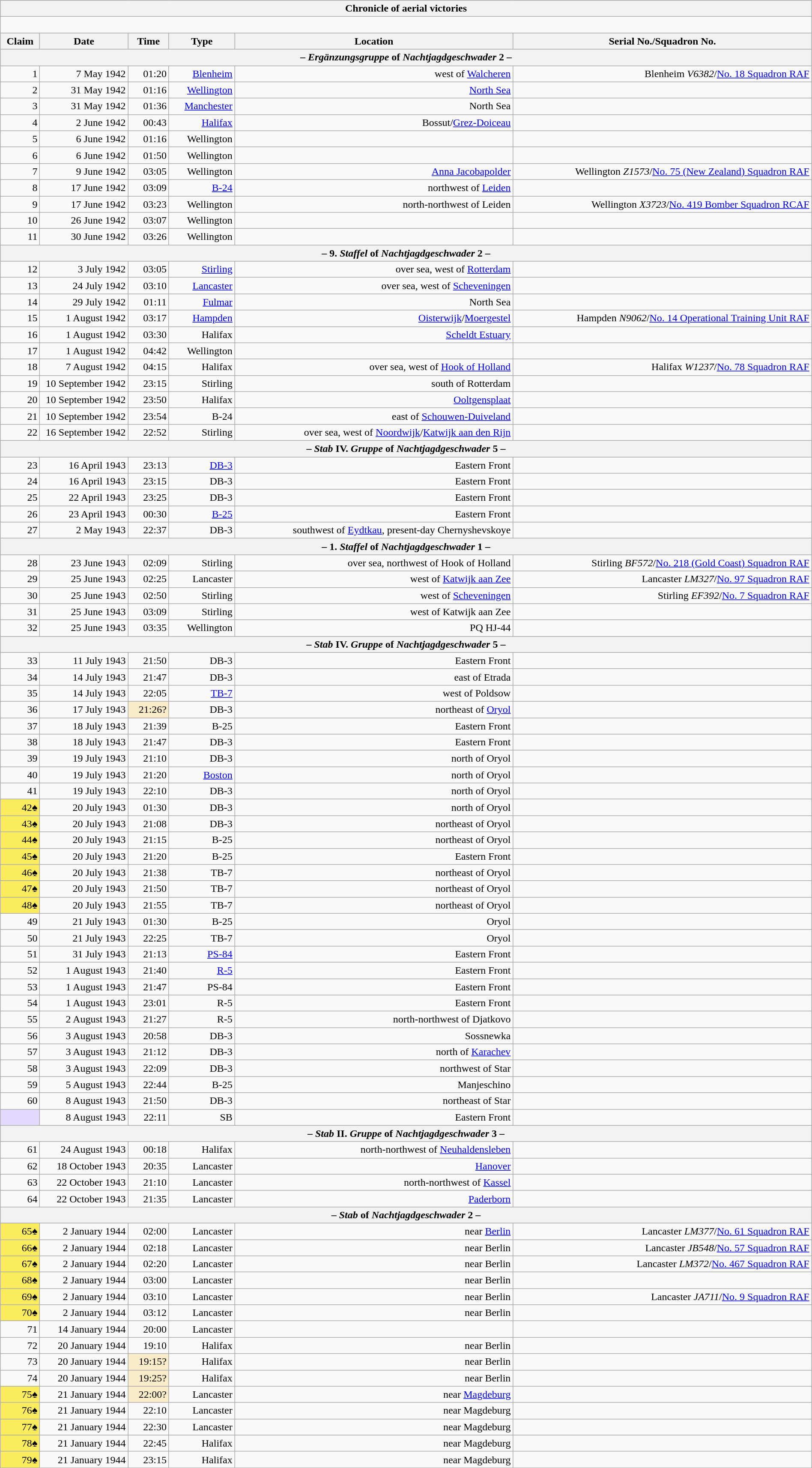<table class="wikitable plainrowheaders collapsible" style="margin-left: auto; margin-right: auto; border: none; text-align:right; width: 100%;">
<tr>
<th colspan="6">Chronicle of aerial victories</th>
</tr>
<tr>
<td colspan="6" style="text-align: left;"><br>

</td>
</tr>
<tr>
<th scope="col">Claim</th>
<th scope="col" style="width:130px">Date</th>
<th scope="col">Time</th>
<th scope="col">Type</th>
<th scope="col">Location</th>
<th scope="col">Serial No./Squadron No.</th>
</tr>
<tr>
<th colspan="6">– <em>Ergänzungsgruppe</em> of <em>Nachtjagdgeschwader</em> 2 –</th>
</tr>
<tr>
<td>1</td>
<td>7 May 1942</td>
<td>01:20</td>
<td><a href='#'>Blenheim</a></td>
<td> west of <a href='#'>Walcheren</a></td>
<td>Blenheim <em>V6382</em>/<a href='#'>No. 18 Squadron RAF</a></td>
</tr>
<tr>
<td>2</td>
<td>31 May 1942</td>
<td>01:16</td>
<td><a href='#'>Wellington</a></td>
<td><a href='#'>North Sea</a></td>
<td></td>
</tr>
<tr>
<td>3</td>
<td>31 May 1942</td>
<td>01:36</td>
<td><a href='#'>Manchester</a></td>
<td>North Sea</td>
<td></td>
</tr>
<tr>
<td>4</td>
<td>2 June 1942</td>
<td>00:43</td>
<td><a href='#'>Halifax</a></td>
<td>Bossut/<a href='#'>Grez-Doiceau</a></td>
<td></td>
</tr>
<tr>
<td>5</td>
<td>6 June 1942</td>
<td>01:16</td>
<td>Wellington</td>
<td></td>
<td></td>
</tr>
<tr>
<td>6</td>
<td>6 June 1942</td>
<td>01:50</td>
<td>Wellington</td>
<td></td>
<td></td>
</tr>
<tr>
<td>7</td>
<td>9 June 1942</td>
<td>03:05</td>
<td>Wellington</td>
<td><a href='#'>Anna Jacobapolder</a></td>
<td>Wellington <em>Z1573</em>/<a href='#'>No. 75 (New Zealand) Squadron RAF</a></td>
</tr>
<tr>
<td>8</td>
<td>17 June 1942</td>
<td>03:09</td>
<td><a href='#'>B-24</a></td>
<td> northwest of <a href='#'>Leiden</a></td>
<td></td>
</tr>
<tr>
<td>9</td>
<td>17 June 1942</td>
<td>03:23</td>
<td>Wellington</td>
<td> north-northwest of Leiden</td>
<td>Wellington <em>X3723</em>/<a href='#'>No. 419 Bomber Squadron RCAF</a></td>
</tr>
<tr>
<td>10</td>
<td>26 June 1942</td>
<td>03:07</td>
<td>Wellington</td>
<td></td>
<td></td>
</tr>
<tr>
<td>11</td>
<td>30 June 1942</td>
<td>03:26</td>
<td>Wellington</td>
<td></td>
<td></td>
</tr>
<tr>
<th colspan="6">– 9. <em>Staffel</em> of <em>Nachtjagdgeschwader</em> 2 –</th>
</tr>
<tr>
<td>12</td>
<td>3 July 1942</td>
<td>03:05</td>
<td><a href='#'>Stirling</a></td>
<td>over sea,  west of <a href='#'>Rotterdam</a></td>
<td></td>
</tr>
<tr>
<td>13</td>
<td>24 July 1942</td>
<td>03:10</td>
<td><a href='#'>Lancaster</a></td>
<td>over sea,  west of <a href='#'>Scheveningen</a></td>
<td></td>
</tr>
<tr>
<td>14</td>
<td>29 July 1942</td>
<td>01:11</td>
<td><a href='#'>Fulmar</a></td>
<td>North Sea</td>
<td></td>
</tr>
<tr>
<td>15</td>
<td>1 August 1942</td>
<td>03:17</td>
<td><a href='#'>Hampden</a></td>
<td><a href='#'>Oisterwijk</a>/<a href='#'>Moergestel</a></td>
<td>Hampden <em>N9062</em>/<a href='#'>No. 14 Operational Training Unit RAF</a></td>
</tr>
<tr>
<td>16</td>
<td>1 August 1942</td>
<td>03:30</td>
<td>Halifax</td>
<td><a href='#'>Scheldt Estuary</a></td>
<td></td>
</tr>
<tr>
<td>17</td>
<td>1 August 1942</td>
<td>04:42</td>
<td>Wellington</td>
<td></td>
<td></td>
</tr>
<tr>
<td>18</td>
<td>7 August 1942</td>
<td>04:15</td>
<td>Halifax</td>
<td>over sea,  west of <a href='#'>Hook of Holland</a></td>
<td>Halifax <em>W1237</em>/<a href='#'>No. 78 Squadron RAF</a></td>
</tr>
<tr>
<td>19</td>
<td>10 September 1942</td>
<td>23:15</td>
<td>Stirling</td>
<td> south of Rotterdam</td>
<td></td>
</tr>
<tr>
<td>20</td>
<td>10 September 1942</td>
<td>23:50</td>
<td>Halifax</td>
<td><a href='#'>Ooltgensplaat</a></td>
<td></td>
</tr>
<tr>
<td>21</td>
<td>10 September 1942</td>
<td>23:54</td>
<td>B-24</td>
<td> east of <a href='#'>Schouwen-Duiveland</a></td>
<td></td>
</tr>
<tr>
<td>22</td>
<td>16 September 1942</td>
<td>22:52</td>
<td>Stirling</td>
<td>over sea,  west of <a href='#'>Noordwijk</a>/<a href='#'>Katwijk aan den Rijn</a></td>
<td></td>
</tr>
<tr>
<th colspan="6">– <em>Stab</em> IV. <em>Gruppe</em> of <em>Nachtjagdgeschwader</em> 5 –</th>
</tr>
<tr>
<td>23</td>
<td>16 April 1943</td>
<td>23:13</td>
<td><a href='#'>DB-3</a></td>
<td>Eastern Front</td>
<td></td>
</tr>
<tr>
<td>24</td>
<td>16 April 1943</td>
<td>23:15</td>
<td>DB-3</td>
<td>Eastern Front</td>
<td></td>
</tr>
<tr>
<td>25</td>
<td>22 April 1943</td>
<td>23:25</td>
<td>DB-3</td>
<td>Eastern Front</td>
<td></td>
</tr>
<tr>
<td>26</td>
<td>23 April 1943</td>
<td>00:30</td>
<td><a href='#'>B-25</a></td>
<td>Eastern Front</td>
<td></td>
</tr>
<tr>
<td>27</td>
<td>2 May 1943</td>
<td>22:37</td>
<td>DB-3</td>
<td>southwest of <a href='#'>Eydtkau</a>, present-day Chernyshevskoye</td>
<td></td>
</tr>
<tr>
<th colspan="6">– 1. <em>Staffel</em> of <em>Nachtjagdgeschwader</em> 1 –</th>
</tr>
<tr>
<td>28</td>
<td>23 June 1943</td>
<td>02:09</td>
<td>Stirling</td>
<td>over sea,  northwest of Hook of Holland</td>
<td>Stirling <em>BF572</em>/<a href='#'>No. 218 (Gold Coast) Squadron RAF</a></td>
</tr>
<tr>
<td>29</td>
<td>25 June 1943</td>
<td>02:25</td>
<td>Lancaster</td>
<td> west of <a href='#'>Katwijk aan Zee</a></td>
<td>Lancaster <em>LM327</em>/<a href='#'>No. 97 Squadron RAF</a></td>
</tr>
<tr>
<td>30</td>
<td>25 June 1943</td>
<td>02:50</td>
<td>Stirling</td>
<td> west of <a href='#'>Scheveningen</a></td>
<td>Stirling <em>EF392</em>/<a href='#'>No. 7 Squadron RAF</a></td>
</tr>
<tr>
<td>31</td>
<td>25 June 1943</td>
<td>03:09</td>
<td>Stirling</td>
<td> west of Katwijk aan Zee</td>
<td></td>
</tr>
<tr>
<td>32</td>
<td>25 June 1943</td>
<td>03:35</td>
<td>Wellington</td>
<td>PQ HJ-44</td>
<td></td>
</tr>
<tr>
<th colspan="6">– <em>Stab</em> IV. <em>Gruppe</em> of <em>Nachtjagdgeschwader</em> 5 –</th>
</tr>
<tr>
<td>33</td>
<td>11 July 1943</td>
<td>21:50</td>
<td>DB-3</td>
<td>Eastern Front</td>
<td></td>
</tr>
<tr>
<td>34</td>
<td>14 July 1943</td>
<td>21:47</td>
<td>DB-3</td>
<td>east of Etrada</td>
<td></td>
</tr>
<tr>
<td>35</td>
<td>14 July 1943</td>
<td>22:05</td>
<td><a href='#'>TB-7</a></td>
<td>west of Poldsow</td>
<td></td>
</tr>
<tr>
<td>36</td>
<td>17 July 1943</td>
<td style="background:#faecc8">21:26?</td>
<td>DB-3</td>
<td> northeast of <a href='#'>Oryol</a></td>
<td></td>
</tr>
<tr>
<td>37</td>
<td>18 July 1943</td>
<td>21:39</td>
<td>B-25</td>
<td>Eastern Front</td>
<td></td>
</tr>
<tr>
<td>38</td>
<td>18 July 1943</td>
<td>21:47</td>
<td>DB-3</td>
<td>Eastern Front</td>
<td></td>
</tr>
<tr>
<td>39</td>
<td>19 July 1943</td>
<td>21:10</td>
<td>DB-3</td>
<td>north of Oryol</td>
<td></td>
</tr>
<tr>
<td>40</td>
<td>19 July 1943</td>
<td>21:20</td>
<td><a href='#'>Boston</a></td>
<td>north of Oryol</td>
<td></td>
</tr>
<tr>
<td>41</td>
<td>19 July 1943</td>
<td>22:10</td>
<td>DB-3</td>
<td>north of Oryol</td>
<td></td>
</tr>
<tr>
<td style="background:#fbec5d;">42♠</td>
<td>20 July 1943</td>
<td>01:30</td>
<td>DB-3</td>
<td>north of Oryol</td>
<td></td>
</tr>
<tr>
<td style="background:#fbec5d;">43♠</td>
<td>20 July 1943</td>
<td>21:08</td>
<td>DB-3</td>
<td> northeast of Oryol</td>
<td></td>
</tr>
<tr>
<td style="background:#fbec5d;">44♠</td>
<td>20 July 1943</td>
<td>21:15</td>
<td>B-25</td>
<td> northeast of Oryol</td>
<td></td>
</tr>
<tr>
<td style="background:#fbec5d;">45♠</td>
<td>20 July 1943</td>
<td>21:20</td>
<td>B-25</td>
<td>Eastern Front</td>
<td></td>
</tr>
<tr>
<td style="background:#fbec5d;">46♠</td>
<td>20 July 1943</td>
<td>21:38</td>
<td>TB-7</td>
<td> northeast of Oryol</td>
<td></td>
</tr>
<tr>
<td style="background:#fbec5d;">47♠</td>
<td>20 July 1943</td>
<td>21:50</td>
<td>TB-7</td>
<td> northeast of Oryol</td>
<td></td>
</tr>
<tr>
<td style="background:#fbec5d;">48♠</td>
<td>20 July 1943</td>
<td>21:55</td>
<td>TB-7</td>
<td> northeast of Oryol</td>
<td></td>
</tr>
<tr>
<td>49</td>
<td>21 July 1943</td>
<td>01:30</td>
<td>B-25</td>
<td>Oryol</td>
<td></td>
</tr>
<tr>
<td>50</td>
<td>21 July 1943</td>
<td>22:25</td>
<td>TB-7</td>
<td>Oryol</td>
<td></td>
</tr>
<tr>
<td>51</td>
<td>31 July 1943</td>
<td>21:13</td>
<td><a href='#'>PS-84</a></td>
<td>Eastern Front</td>
<td></td>
</tr>
<tr>
<td>52</td>
<td>1 August 1943</td>
<td>21:40</td>
<td><a href='#'>R-5</a></td>
<td>Eastern Front</td>
<td></td>
</tr>
<tr>
<td>53</td>
<td>1 August 1943</td>
<td>21:47</td>
<td>PS-84</td>
<td>Eastern Front</td>
<td></td>
</tr>
<tr>
<td>54</td>
<td>1 August 1943</td>
<td>23:01</td>
<td>R-5</td>
<td>Eastern Front</td>
<td></td>
</tr>
<tr>
<td>55</td>
<td>2 August 1943</td>
<td>21:27</td>
<td>R-5</td>
<td> north-northwest of Djatkovo</td>
<td></td>
</tr>
<tr>
<td>56</td>
<td>3 August 1943</td>
<td>20:58</td>
<td>DB-3</td>
<td>Sossnewka</td>
<td></td>
</tr>
<tr>
<td>57</td>
<td>3 August 1943</td>
<td>21:12</td>
<td>DB-3</td>
<td>north of <a href='#'>Karachev</a></td>
<td></td>
</tr>
<tr>
<td>58</td>
<td>3 August 1943</td>
<td>22:09</td>
<td>DB-3</td>
<td> northwest of Star</td>
<td></td>
</tr>
<tr>
<td>59</td>
<td>5 August 1943</td>
<td>22:44</td>
<td>B-25</td>
<td>Manjeschino</td>
<td></td>
</tr>
<tr>
<td>60</td>
<td>8 August 1943</td>
<td>21:50</td>
<td>DB-3</td>
<td> northeast of Star</td>
<td></td>
</tr>
<tr>
<td style="background:#e3d9ff;"></td>
<td>8 August 1943</td>
<td>22:11</td>
<td>SB</td>
<td>Eastern Front</td>
<td></td>
</tr>
<tr>
<th colspan="6">– <em>Stab</em> II. <em>Gruppe</em> of <em>Nachtjagdgeschwader</em> 3 –</th>
</tr>
<tr>
<td>61</td>
<td>24 August 1943</td>
<td>00:18</td>
<td>Halifax</td>
<td>north-northwest of <a href='#'>Neuhaldensleben</a></td>
<td></td>
</tr>
<tr>
<td>62</td>
<td>18 October 1943</td>
<td>20:35</td>
<td>Lancaster</td>
<td><a href='#'>Hanover</a></td>
<td></td>
</tr>
<tr>
<td>63</td>
<td>22 October 1943</td>
<td>21:10</td>
<td>Lancaster</td>
<td> north-northwest of <a href='#'>Kassel</a></td>
<td></td>
</tr>
<tr>
<td>64</td>
<td>22 October 1943</td>
<td>21:35</td>
<td>Lancaster</td>
<td><a href='#'>Paderborn</a></td>
<td></td>
</tr>
<tr>
<th colspan="6">– <em>Stab</em> of <em>Nachtjagdgeschwader</em> 2 –</th>
</tr>
<tr>
<td style="background:#fbec5d;">65♠</td>
<td>2 January 1944</td>
<td>02:00</td>
<td>Lancaster</td>
<td>near <a href='#'>Berlin</a></td>
<td>Lancaster <em>LM377</em>/<a href='#'>No. 61 Squadron RAF</a></td>
</tr>
<tr>
<td style="background:#fbec5d;">66♠</td>
<td>2 January 1944</td>
<td>02:18</td>
<td>Lancaster</td>
<td>near Berlin</td>
<td>Lancaster <em>JB548</em>/<a href='#'>No. 57 Squadron RAF</a></td>
</tr>
<tr>
<td style="background:#fbec5d;">67♠</td>
<td>2 January 1944</td>
<td>02:20</td>
<td>Lancaster</td>
<td>near Berlin</td>
<td>Lancaster <em>LM372</em>/<a href='#'>No. 467 Squadron RAF</a></td>
</tr>
<tr>
<td style="background:#fbec5d;">68♠</td>
<td>2 January 1944</td>
<td>03:00</td>
<td>Lancaster</td>
<td>near Berlin</td>
<td></td>
</tr>
<tr>
<td style="background:#fbec5d;">69♠</td>
<td>2 January 1944</td>
<td>03:10</td>
<td>Lancaster</td>
<td>near Berlin</td>
<td>Lancaster <em>JA711</em>/<a href='#'>No. 9 Squadron RAF</a></td>
</tr>
<tr>
<td style="background:#fbec5d;">70♠</td>
<td>2 January 1944</td>
<td>03:12</td>
<td>Lancaster</td>
<td>near Berlin</td>
<td></td>
</tr>
<tr>
<td>71</td>
<td>14 January 1944</td>
<td>20:00</td>
<td>Lancaster</td>
<td></td>
<td></td>
</tr>
<tr>
<td>72</td>
<td>20 January 1944</td>
<td>19:10</td>
<td>Halifax</td>
<td>near Berlin</td>
<td></td>
</tr>
<tr>
<td>73</td>
<td>20 January 1944</td>
<td style="background:#faecc8">19:15?</td>
<td>Halifax</td>
<td>near Berlin</td>
<td></td>
</tr>
<tr>
<td>74</td>
<td>20 January 1944</td>
<td style="background:#faecc8">19:25?</td>
<td>Halifax</td>
<td>near Berlin</td>
<td></td>
</tr>
<tr>
<td style="background:#fbec5d;">75♠</td>
<td>21 January 1944</td>
<td style="background:#faecc8">22:00?</td>
<td>Lancaster</td>
<td>near <a href='#'>Magdeburg</a></td>
<td></td>
</tr>
<tr>
<td style="background:#fbec5d;">76♠</td>
<td>21 January 1944</td>
<td>22:10</td>
<td>Lancaster</td>
<td>near Magdeburg</td>
<td></td>
</tr>
<tr>
<td style="background:#fbec5d;">77♠</td>
<td>21 January 1944</td>
<td>22:30</td>
<td>Lancaster</td>
<td>near Magdeburg</td>
<td></td>
</tr>
<tr>
<td style="background:#fbec5d;">78♠</td>
<td>21 January 1944</td>
<td>22:45</td>
<td>Halifax</td>
<td>near Magdeburg</td>
<td></td>
</tr>
<tr>
<td style="background:#fbec5d;">79♠</td>
<td>21 January 1944</td>
<td>23:15</td>
<td>Halifax</td>
<td>near Magdeburg</td>
<td></td>
</tr>
</table>
